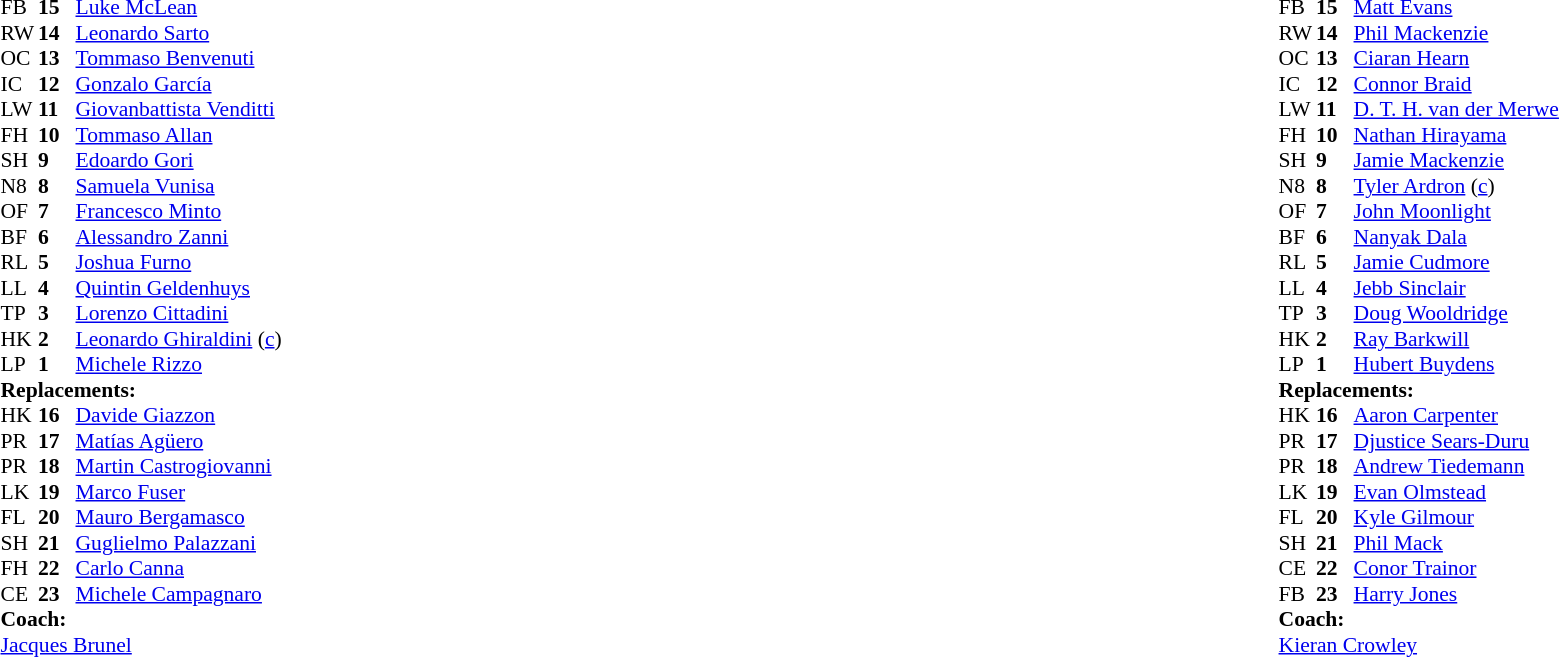<table style="width:100%">
<tr>
<td style="vertical-align:top; width:50%"><br><table style="font-size: 90%" cellspacing="0" cellpadding="0">
<tr>
<th width="25"></th>
<th width="25"></th>
</tr>
<tr>
<td>FB</td>
<td><strong>15</strong></td>
<td><a href='#'>Luke McLean</a></td>
</tr>
<tr>
<td>RW</td>
<td><strong>14</strong></td>
<td><a href='#'>Leonardo Sarto</a></td>
</tr>
<tr>
<td>OC</td>
<td><strong>13</strong></td>
<td><a href='#'>Tommaso Benvenuti</a></td>
<td></td>
<td></td>
</tr>
<tr>
<td>IC</td>
<td><strong>12</strong></td>
<td><a href='#'>Gonzalo García</a></td>
<td></td>
<td></td>
</tr>
<tr>
<td>LW</td>
<td><strong>11</strong></td>
<td><a href='#'>Giovanbattista Venditti</a></td>
</tr>
<tr>
<td>FH</td>
<td><strong>10</strong></td>
<td><a href='#'>Tommaso Allan</a></td>
<td></td>
<td></td>
<td></td>
</tr>
<tr>
<td>SH</td>
<td><strong>9</strong></td>
<td><a href='#'>Edoardo Gori</a></td>
</tr>
<tr>
<td>N8</td>
<td><strong>8</strong></td>
<td><a href='#'>Samuela Vunisa</a></td>
<td></td>
<td></td>
</tr>
<tr>
<td>OF</td>
<td><strong>7</strong></td>
<td><a href='#'>Francesco Minto</a></td>
</tr>
<tr>
<td>BF</td>
<td><strong>6</strong></td>
<td><a href='#'>Alessandro Zanni</a></td>
</tr>
<tr>
<td>RL</td>
<td><strong>5</strong></td>
<td><a href='#'>Joshua Furno</a></td>
</tr>
<tr>
<td>LL</td>
<td><strong>4</strong></td>
<td><a href='#'>Quintin Geldenhuys</a></td>
<td></td>
<td></td>
</tr>
<tr>
<td>TP</td>
<td><strong>3</strong></td>
<td><a href='#'>Lorenzo Cittadini</a></td>
<td></td>
<td></td>
</tr>
<tr>
<td>HK</td>
<td><strong>2</strong></td>
<td><a href='#'>Leonardo Ghiraldini</a> (<a href='#'>c</a>)</td>
<td></td>
<td></td>
</tr>
<tr>
<td>LP</td>
<td><strong>1</strong></td>
<td><a href='#'>Michele Rizzo</a></td>
<td></td>
<td></td>
</tr>
<tr>
<td colspan=3><strong>Replacements:</strong></td>
</tr>
<tr>
<td>HK</td>
<td><strong>16</strong></td>
<td><a href='#'>Davide Giazzon</a></td>
<td></td>
<td></td>
</tr>
<tr>
<td>PR</td>
<td><strong>17</strong></td>
<td><a href='#'>Matías Agüero</a></td>
<td></td>
<td></td>
</tr>
<tr>
<td>PR</td>
<td><strong>18</strong></td>
<td><a href='#'>Martin Castrogiovanni</a></td>
<td></td>
<td></td>
</tr>
<tr>
<td>LK</td>
<td><strong>19</strong></td>
<td><a href='#'>Marco Fuser</a></td>
<td></td>
<td></td>
</tr>
<tr>
<td>FL</td>
<td><strong>20</strong></td>
<td><a href='#'>Mauro Bergamasco</a></td>
<td></td>
<td></td>
</tr>
<tr>
<td>SH</td>
<td><strong>21</strong></td>
<td><a href='#'>Guglielmo Palazzani</a></td>
<td></td>
<td></td>
</tr>
<tr>
<td>FH</td>
<td><strong>22</strong></td>
<td><a href='#'>Carlo Canna</a></td>
<td></td>
<td></td>
<td></td>
</tr>
<tr>
<td>CE</td>
<td><strong>23</strong></td>
<td><a href='#'>Michele Campagnaro</a></td>
<td></td>
<td></td>
</tr>
<tr>
<td colspan=3><strong>Coach:</strong></td>
</tr>
<tr>
<td colspan="4"> <a href='#'>Jacques Brunel</a></td>
</tr>
</table>
</td>
<td style="vertical-align:top"></td>
<td style="vertical-align:top; width:50%"><br><table style="font-size: 90%" cellspacing="0" cellpadding="0" align="center">
<tr>
<th width="25"></th>
<th width="25"></th>
</tr>
<tr>
<td>FB</td>
<td><strong>15</strong></td>
<td><a href='#'>Matt Evans</a></td>
</tr>
<tr>
<td>RW</td>
<td><strong>14</strong></td>
<td><a href='#'>Phil Mackenzie</a></td>
</tr>
<tr>
<td>OC</td>
<td><strong>13</strong></td>
<td><a href='#'>Ciaran Hearn</a></td>
</tr>
<tr>
<td>IC</td>
<td><strong>12</strong></td>
<td><a href='#'>Connor Braid</a></td>
<td></td>
<td></td>
</tr>
<tr>
<td>LW</td>
<td><strong>11</strong></td>
<td><a href='#'>D. T. H. van der Merwe</a></td>
</tr>
<tr>
<td>FH</td>
<td><strong>10</strong></td>
<td><a href='#'>Nathan Hirayama</a></td>
<td></td>
<td></td>
</tr>
<tr>
<td>SH</td>
<td><strong>9</strong></td>
<td><a href='#'>Jamie Mackenzie</a></td>
<td></td>
<td></td>
</tr>
<tr>
<td>N8</td>
<td><strong>8</strong></td>
<td><a href='#'>Tyler Ardron</a> (<a href='#'>c</a>)</td>
</tr>
<tr>
<td>OF</td>
<td><strong>7</strong></td>
<td><a href='#'>John Moonlight</a></td>
</tr>
<tr>
<td>BF</td>
<td><strong>6</strong></td>
<td><a href='#'>Nanyak Dala</a></td>
<td></td>
<td></td>
</tr>
<tr>
<td>RL</td>
<td><strong>5</strong></td>
<td><a href='#'>Jamie Cudmore</a></td>
<td></td>
<td></td>
</tr>
<tr>
<td>LL</td>
<td><strong>4</strong></td>
<td><a href='#'>Jebb Sinclair</a></td>
</tr>
<tr>
<td>TP</td>
<td><strong>3</strong></td>
<td><a href='#'>Doug Wooldridge</a></td>
<td></td>
<td></td>
</tr>
<tr>
<td>HK</td>
<td><strong>2</strong></td>
<td><a href='#'>Ray Barkwill</a></td>
<td></td>
<td></td>
</tr>
<tr>
<td>LP</td>
<td><strong>1</strong></td>
<td><a href='#'>Hubert Buydens</a></td>
<td></td>
<td></td>
</tr>
<tr>
<td colspan=3><strong>Replacements:</strong></td>
</tr>
<tr>
<td>HK</td>
<td><strong>16</strong></td>
<td><a href='#'>Aaron Carpenter</a></td>
<td></td>
<td></td>
</tr>
<tr>
<td>PR</td>
<td><strong>17</strong></td>
<td><a href='#'>Djustice Sears-Duru</a></td>
<td></td>
<td></td>
</tr>
<tr>
<td>PR</td>
<td><strong>18</strong></td>
<td><a href='#'>Andrew Tiedemann</a></td>
<td></td>
<td></td>
</tr>
<tr>
<td>LK</td>
<td><strong>19</strong></td>
<td><a href='#'>Evan Olmstead</a></td>
<td></td>
<td></td>
</tr>
<tr>
<td>FL</td>
<td><strong>20</strong></td>
<td><a href='#'>Kyle Gilmour</a></td>
<td></td>
<td></td>
</tr>
<tr>
<td>SH</td>
<td><strong>21</strong></td>
<td><a href='#'>Phil Mack</a></td>
<td></td>
<td></td>
</tr>
<tr>
<td>CE</td>
<td><strong>22</strong></td>
<td><a href='#'>Conor Trainor</a></td>
<td></td>
<td></td>
</tr>
<tr>
<td>FB</td>
<td><strong>23</strong></td>
<td><a href='#'>Harry Jones</a></td>
<td></td>
<td></td>
</tr>
<tr>
<td colspan=3><strong>Coach:</strong></td>
</tr>
<tr>
<td colspan="4"> <a href='#'>Kieran Crowley</a></td>
</tr>
</table>
</td>
</tr>
</table>
